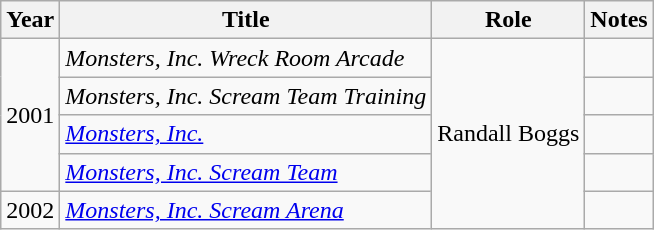<table class="wikitable sortable">
<tr>
<th>Year</th>
<th>Title</th>
<th>Role</th>
<th class="unsortable">Notes</th>
</tr>
<tr>
<td rowspan=4>2001</td>
<td><em>Monsters, Inc. Wreck Room Arcade</em></td>
<td rowspan=5>Randall Boggs</td>
<td></td>
</tr>
<tr>
<td><em>Monsters, Inc. Scream Team Training</em></td>
<td></td>
</tr>
<tr>
<td><em><a href='#'>Monsters, Inc.</a></em></td>
<td></td>
</tr>
<tr>
<td><em><a href='#'>Monsters, Inc. Scream Team</a></em></td>
<td></td>
</tr>
<tr>
<td>2002</td>
<td><em><a href='#'>Monsters, Inc. Scream Arena</a></em></td>
<td></td>
</tr>
</table>
